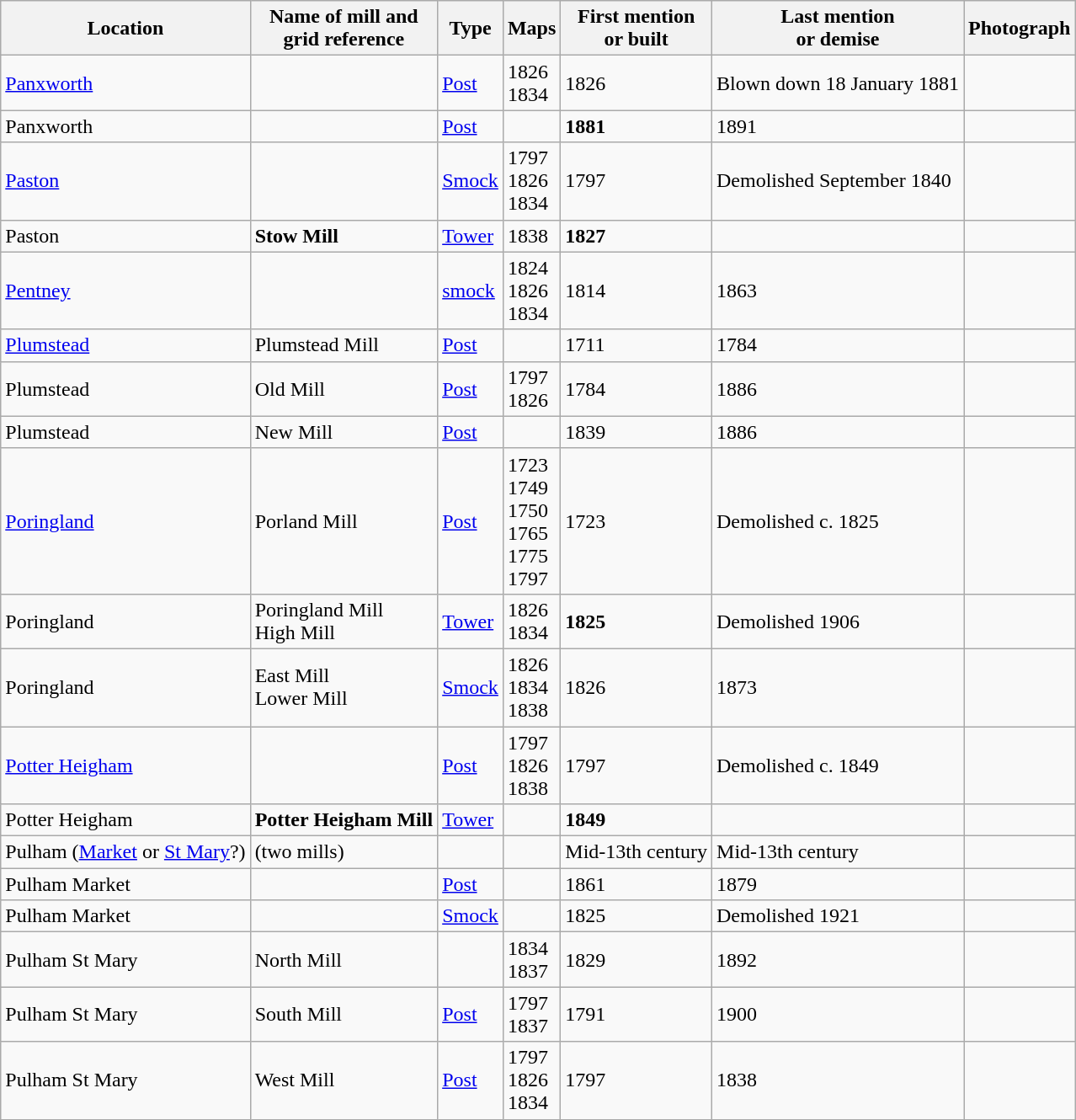<table class="wikitable">
<tr>
<th>Location</th>
<th>Name of mill and<br>grid reference</th>
<th>Type</th>
<th>Maps</th>
<th>First mention<br>or built</th>
<th>Last mention<br> or demise</th>
<th>Photograph</th>
</tr>
<tr>
<td><a href='#'>Panxworth</a></td>
<td></td>
<td><a href='#'>Post</a></td>
<td>1826<br>1834</td>
<td>1826</td>
<td>Blown down 18 January 1881<br></td>
<td></td>
</tr>
<tr>
<td>Panxworth</td>
<td></td>
<td><a href='#'>Post</a></td>
<td></td>
<td><strong>1881</strong></td>
<td>1891<br></td>
<td></td>
</tr>
<tr>
<td><a href='#'>Paston</a></td>
<td></td>
<td><a href='#'>Smock</a></td>
<td>1797<br>1826<br>1834</td>
<td>1797</td>
<td>Demolished September 1840<br></td>
<td></td>
</tr>
<tr>
<td>Paston</td>
<td><strong>Stow Mill</strong><br></td>
<td><a href='#'>Tower</a></td>
<td>1838</td>
<td><strong>1827</strong></td>
<td></td>
<td></td>
</tr>
<tr>
<td><a href='#'>Pentney</a></td>
<td></td>
<td><a href='#'>smock</a></td>
<td>1824<br>1826<br>1834</td>
<td>1814</td>
<td>1863<br></td>
<td></td>
</tr>
<tr>
<td><a href='#'>Plumstead</a></td>
<td>Plumstead Mill<br></td>
<td><a href='#'>Post</a></td>
<td></td>
<td>1711</td>
<td>1784<br></td>
<td></td>
</tr>
<tr>
<td>Plumstead</td>
<td>Old Mill<br></td>
<td><a href='#'>Post</a></td>
<td>1797<br>1826</td>
<td>1784</td>
<td>1886<br></td>
<td></td>
</tr>
<tr>
<td>Plumstead</td>
<td>New Mill<br></td>
<td><a href='#'>Post</a></td>
<td></td>
<td>1839</td>
<td>1886<br></td>
<td></td>
</tr>
<tr>
<td><a href='#'>Poringland</a></td>
<td>Porland Mill<br></td>
<td><a href='#'>Post</a></td>
<td>1723<br>1749<br>1750<br>1765<br>1775<br>1797</td>
<td>1723</td>
<td>Demolished c. 1825<br></td>
<td></td>
</tr>
<tr>
<td>Poringland</td>
<td>Poringland Mill<br>High Mill<br></td>
<td><a href='#'>Tower</a></td>
<td>1826<br>1834</td>
<td><strong>1825</strong></td>
<td>Demolished 1906<br></td>
<td></td>
</tr>
<tr>
<td>Poringland</td>
<td>East Mill<br>Lower Mill<br></td>
<td><a href='#'>Smock</a></td>
<td>1826<br>1834<br>1838</td>
<td>1826</td>
<td>1873<br> </td>
<td></td>
</tr>
<tr>
<td><a href='#'>Potter Heigham</a></td>
<td></td>
<td><a href='#'>Post</a></td>
<td>1797<br>1826<br>1838</td>
<td>1797</td>
<td>Demolished c. 1849<br></td>
<td></td>
</tr>
<tr>
<td>Potter Heigham</td>
<td><strong>Potter Heigham Mill</strong><br></td>
<td><a href='#'>Tower</a></td>
<td></td>
<td><strong>1849</strong></td>
<td></td>
<td></td>
</tr>
<tr>
<td>Pulham (<a href='#'>Market</a> or <a href='#'>St Mary</a>?)</td>
<td>(two mills)</td>
<td></td>
<td></td>
<td>Mid-13th century</td>
<td>Mid-13th century<br></td>
<td></td>
</tr>
<tr>
<td>Pulham Market</td>
<td></td>
<td><a href='#'>Post</a></td>
<td></td>
<td>1861</td>
<td>1879<br></td>
<td></td>
</tr>
<tr>
<td>Pulham Market</td>
<td></td>
<td><a href='#'>Smock</a></td>
<td></td>
<td>1825</td>
<td>Demolished 1921<br></td>
<td></td>
</tr>
<tr>
<td>Pulham St Mary</td>
<td>North Mill<br></td>
<td></td>
<td>1834<br>1837</td>
<td>1829</td>
<td>1892<br></td>
<td></td>
</tr>
<tr>
<td>Pulham St Mary</td>
<td>South Mill<br></td>
<td><a href='#'>Post</a></td>
<td>1797<br>1837</td>
<td>1791</td>
<td>1900<br></td>
<td></td>
</tr>
<tr>
<td>Pulham St Mary</td>
<td>West Mill<br></td>
<td><a href='#'>Post</a></td>
<td>1797<br>1826<br>1834</td>
<td>1797</td>
<td>1838<br></td>
<td></td>
</tr>
</table>
